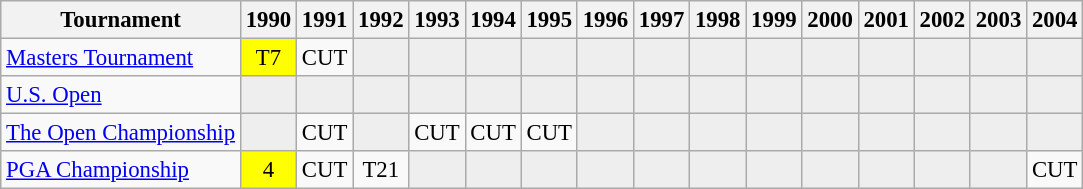<table class="wikitable" style="font-size:95%;text-align:center;">
<tr>
<th>Tournament</th>
<th>1990</th>
<th>1991</th>
<th>1992</th>
<th>1993</th>
<th>1994</th>
<th>1995</th>
<th>1996</th>
<th>1997</th>
<th>1998</th>
<th>1999</th>
<th>2000</th>
<th>2001</th>
<th>2002</th>
<th>2003</th>
<th>2004</th>
</tr>
<tr>
<td align=left><a href='#'>Masters Tournament</a></td>
<td style="background:yellow;">T7</td>
<td>CUT</td>
<td style="background:#eeeeee;"></td>
<td style="background:#eeeeee;"></td>
<td style="background:#eeeeee;"></td>
<td style="background:#eeeeee;"></td>
<td style="background:#eeeeee;"></td>
<td style="background:#eeeeee;"></td>
<td style="background:#eeeeee;"></td>
<td style="background:#eeeeee;"></td>
<td style="background:#eeeeee;"></td>
<td style="background:#eeeeee;"></td>
<td style="background:#eeeeee;"></td>
<td style="background:#eeeeee;"></td>
<td style="background:#eeeeee;"></td>
</tr>
<tr>
<td align=left><a href='#'>U.S. Open</a></td>
<td style="background:#eeeeee;"></td>
<td style="background:#eeeeee;"></td>
<td style="background:#eeeeee;"></td>
<td style="background:#eeeeee;"></td>
<td style="background:#eeeeee;"></td>
<td style="background:#eeeeee;"></td>
<td style="background:#eeeeee;"></td>
<td style="background:#eeeeee;"></td>
<td style="background:#eeeeee;"></td>
<td style="background:#eeeeee;"></td>
<td style="background:#eeeeee;"></td>
<td style="background:#eeeeee;"></td>
<td style="background:#eeeeee;"></td>
<td style="background:#eeeeee;"></td>
<td style="background:#eeeeee;"></td>
</tr>
<tr>
<td align=left><a href='#'>The Open Championship</a></td>
<td style="background:#eeeeee;"></td>
<td>CUT</td>
<td style="background:#eeeeee;"></td>
<td>CUT</td>
<td>CUT</td>
<td>CUT</td>
<td style="background:#eeeeee;"></td>
<td style="background:#eeeeee;"></td>
<td style="background:#eeeeee;"></td>
<td style="background:#eeeeee;"></td>
<td style="background:#eeeeee;"></td>
<td style="background:#eeeeee;"></td>
<td style="background:#eeeeee;"></td>
<td style="background:#eeeeee;"></td>
<td style="background:#eeeeee;"></td>
</tr>
<tr>
<td align=left><a href='#'>PGA Championship</a></td>
<td style="background:yellow;">4</td>
<td>CUT</td>
<td>T21</td>
<td style="background:#eeeeee;"></td>
<td style="background:#eeeeee;"></td>
<td style="background:#eeeeee;"></td>
<td style="background:#eeeeee;"></td>
<td style="background:#eeeeee;"></td>
<td style="background:#eeeeee;"></td>
<td style="background:#eeeeee;"></td>
<td style="background:#eeeeee;"></td>
<td style="background:#eeeeee;"></td>
<td style="background:#eeeeee;"></td>
<td style="background:#eeeeee;"></td>
<td>CUT</td>
</tr>
</table>
